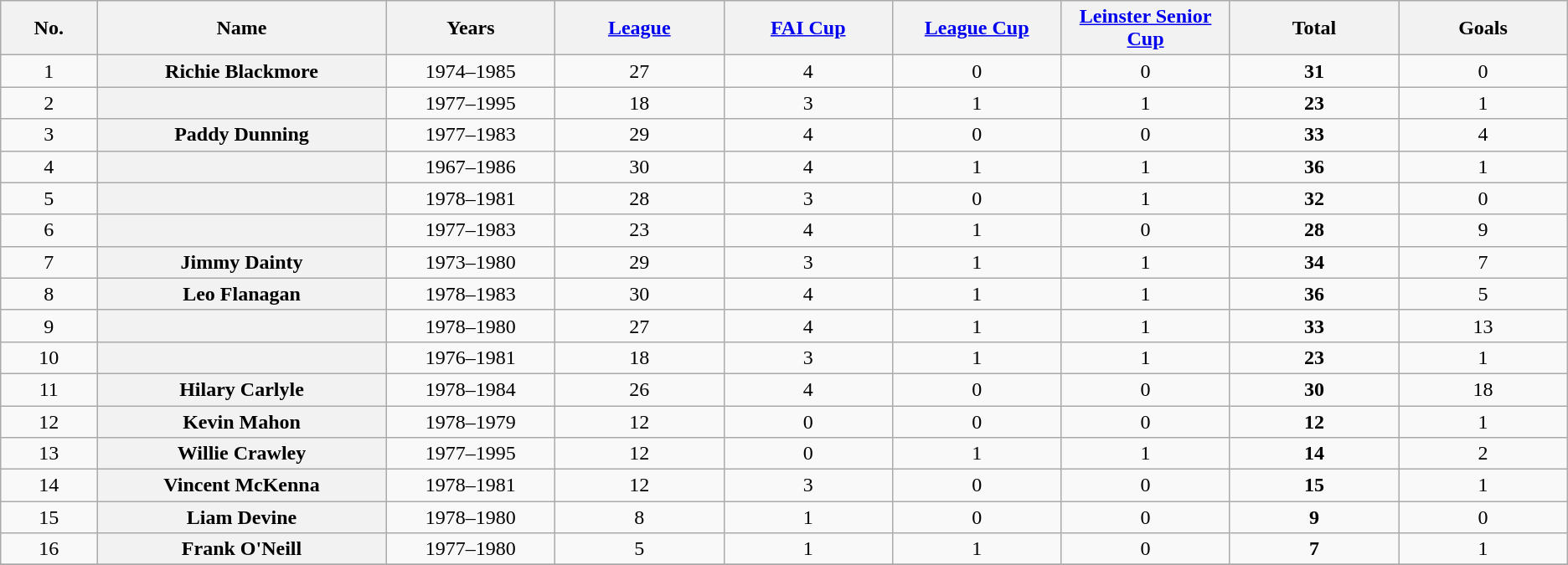<table class="sortable wikitable plainrowheaders"  style="text-align: center;">
<tr>
<th scope=col style="width:4%;">No.</th>
<th scope=col style="width:12%;">Name</th>
<th scope=col style="width:7%;">Years</th>
<th scope=col style="width:7%;"><a href='#'>League</a></th>
<th scope=col style="width:7%;"><a href='#'>FAI Cup</a></th>
<th scope=col style="width:7%;"><a href='#'>League Cup</a></th>
<th scope=col style="width:7%;"><a href='#'>Leinster Senior Cup</a></th>
<th scope=col style="width:7%;"><strong>Total</strong></th>
<th scope=col style="width:7%;">Goals</th>
</tr>
<tr>
<td>1</td>
<th scope=row> Richie Blackmore</th>
<td>1974–1985</td>
<td>27</td>
<td>4</td>
<td>0</td>
<td>0</td>
<td><strong>31</strong></td>
<td>0</td>
</tr>
<tr>
<td>2</td>
<th scope=row> </th>
<td>1977–1995</td>
<td>18</td>
<td>3</td>
<td>1</td>
<td>1</td>
<td><strong>23</strong></td>
<td>1</td>
</tr>
<tr>
<td>3</td>
<th scope=row> Paddy Dunning</th>
<td>1977–1983</td>
<td>29</td>
<td>4</td>
<td>0</td>
<td>0</td>
<td><strong>33</strong></td>
<td>4</td>
</tr>
<tr>
<td>4</td>
<th scope=row> </th>
<td>1967–1986</td>
<td>30</td>
<td>4</td>
<td>1</td>
<td>1</td>
<td><strong>36</strong></td>
<td>1</td>
</tr>
<tr>
<td>5</td>
<th scope=row> </th>
<td>1978–1981</td>
<td>28</td>
<td>3</td>
<td>0</td>
<td>1</td>
<td><strong>32</strong></td>
<td>0</td>
</tr>
<tr>
<td>6</td>
<th scope=row> </th>
<td>1977–1983</td>
<td>23</td>
<td>4</td>
<td>1</td>
<td>0</td>
<td><strong>28</strong></td>
<td>9</td>
</tr>
<tr>
<td>7</td>
<th scope=row> Jimmy Dainty</th>
<td>1973–1980</td>
<td>29</td>
<td>3</td>
<td>1</td>
<td>1</td>
<td><strong>34</strong></td>
<td>7</td>
</tr>
<tr>
<td>8</td>
<th scope=row> Leo Flanagan</th>
<td>1978–1983</td>
<td>30</td>
<td>4</td>
<td>1</td>
<td>1</td>
<td><strong>36</strong></td>
<td>5</td>
</tr>
<tr>
<td>9</td>
<th scope=row> </th>
<td>1978–1980</td>
<td>27</td>
<td>4</td>
<td>1</td>
<td>1</td>
<td><strong>33</strong></td>
<td>13</td>
</tr>
<tr>
<td>10</td>
<th scope=row> </th>
<td>1976–1981</td>
<td>18</td>
<td>3</td>
<td>1</td>
<td>1</td>
<td><strong>23</strong></td>
<td>1</td>
</tr>
<tr>
<td>11</td>
<th scope=row> Hilary Carlyle</th>
<td>1978–1984</td>
<td>26</td>
<td>4</td>
<td>0</td>
<td>0</td>
<td><strong>30</strong></td>
<td>18</td>
</tr>
<tr>
<td>12</td>
<th scope=row> Kevin Mahon</th>
<td>1978–1979</td>
<td>12</td>
<td>0</td>
<td>0</td>
<td>0</td>
<td><strong>12</strong></td>
<td>1</td>
</tr>
<tr>
<td>13</td>
<th scope=row> Willie Crawley</th>
<td>1977–1995</td>
<td>12</td>
<td>0</td>
<td>1</td>
<td>1</td>
<td><strong>14</strong></td>
<td>2</td>
</tr>
<tr>
<td>14</td>
<th scope=row> Vincent McKenna</th>
<td>1978–1981</td>
<td>12</td>
<td>3</td>
<td>0</td>
<td>0</td>
<td><strong>15</strong></td>
<td>1</td>
</tr>
<tr>
<td>15</td>
<th scope=row> Liam Devine</th>
<td>1978–1980</td>
<td>8</td>
<td>1</td>
<td>0</td>
<td>0</td>
<td><strong>9</strong></td>
<td>0</td>
</tr>
<tr>
<td>16</td>
<th scope=row> Frank O'Neill</th>
<td>1977–1980</td>
<td>5</td>
<td>1</td>
<td>1</td>
<td>0</td>
<td><strong>7</strong></td>
<td>1</td>
</tr>
<tr>
</tr>
</table>
